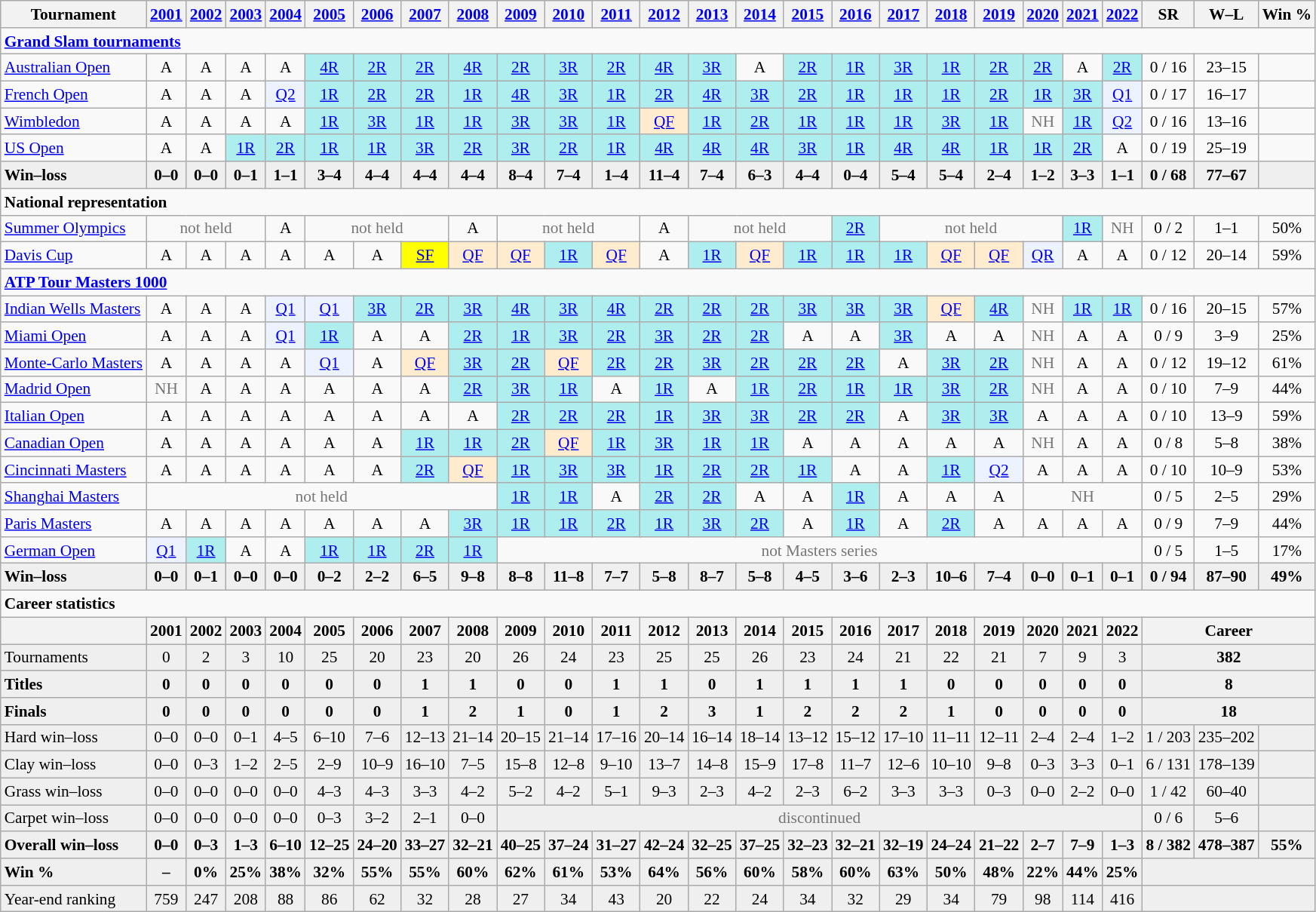<table class="wikitable nowrap" style=text-align:center;font-size:89%>
<tr>
<th>Tournament</th>
<th><a href='#'>2001</a></th>
<th><a href='#'>2002</a></th>
<th><a href='#'>2003</a></th>
<th><a href='#'>2004</a></th>
<th><a href='#'>2005</a></th>
<th><a href='#'>2006</a></th>
<th><a href='#'>2007</a></th>
<th><a href='#'>2008</a></th>
<th><a href='#'>2009</a></th>
<th><a href='#'>2010</a></th>
<th><a href='#'>2011</a></th>
<th><a href='#'>2012</a></th>
<th><a href='#'>2013</a></th>
<th><a href='#'>2014</a></th>
<th><a href='#'>2015</a></th>
<th><a href='#'>2016</a></th>
<th><a href='#'>2017</a></th>
<th><a href='#'>2018</a></th>
<th><a href='#'>2019</a></th>
<th><a href='#'>2020</a></th>
<th><a href='#'>2021</a></th>
<th><a href='#'>2022</a></th>
<th>SR</th>
<th>W–L</th>
<th>Win %</th>
</tr>
<tr>
<td colspan="26" align="left"><strong><a href='#'>Grand Slam tournaments</a></strong></td>
</tr>
<tr>
<td align=left><a href='#'>Australian Open</a></td>
<td>A</td>
<td>A</td>
<td>A</td>
<td>A</td>
<td bgcolor=afeeee><a href='#'>4R</a></td>
<td bgcolor=afeeee><a href='#'>2R</a></td>
<td bgcolor=afeeee><a href='#'>2R</a></td>
<td bgcolor=afeeee><a href='#'>4R</a></td>
<td bgcolor=afeeee><a href='#'>2R</a></td>
<td bgcolor=afeeee><a href='#'>3R</a></td>
<td bgcolor=afeeee><a href='#'>2R</a></td>
<td bgcolor=afeeee><a href='#'>4R</a></td>
<td bgcolor=afeeee><a href='#'>3R</a></td>
<td>A</td>
<td bgcolor=afeeee><a href='#'>2R</a></td>
<td bgcolor=afeeee><a href='#'>1R</a></td>
<td bgcolor=afeeee><a href='#'>3R</a></td>
<td bgcolor=afeeee><a href='#'>1R</a></td>
<td bgcolor=afeeee><a href='#'>2R</a></td>
<td bgcolor=afeeee><a href='#'>2R</a></td>
<td>A</td>
<td bgcolor=afeeee><a href='#'>2R</a></td>
<td>0 / 16</td>
<td>23–15</td>
<td></td>
</tr>
<tr>
<td align=left><a href='#'>French Open</a></td>
<td>A</td>
<td>A</td>
<td>A</td>
<td bgcolor=ecf2ff><a href='#'>Q2</a></td>
<td bgcolor=afeeee><a href='#'>1R</a></td>
<td bgcolor=afeeee><a href='#'>2R</a></td>
<td bgcolor=afeeee><a href='#'>2R</a></td>
<td bgcolor=afeeee><a href='#'>1R</a></td>
<td bgcolor=afeeee><a href='#'>4R</a></td>
<td bgcolor=afeeee><a href='#'>3R</a></td>
<td bgcolor=afeeee><a href='#'>1R</a></td>
<td bgcolor=afeeee><a href='#'>2R</a></td>
<td bgcolor=afeeee><a href='#'>4R</a></td>
<td bgcolor=afeeee><a href='#'>3R</a></td>
<td bgcolor=afeeee><a href='#'>2R</a></td>
<td bgcolor=afeeee><a href='#'>1R</a></td>
<td bgcolor=afeeee><a href='#'>1R</a></td>
<td bgcolor=afeeee><a href='#'>1R</a></td>
<td bgcolor=afeeee><a href='#'>2R</a></td>
<td bgcolor=afeeee><a href='#'>1R</a></td>
<td bgcolor=afeeee><a href='#'>3R</a></td>
<td bgcolor=ecf2ff><a href='#'>Q1</a></td>
<td>0 / 17</td>
<td>16–17</td>
<td></td>
</tr>
<tr>
<td align=left><a href='#'>Wimbledon</a></td>
<td>A</td>
<td>A</td>
<td>A</td>
<td>A</td>
<td bgcolor=afeeee><a href='#'>1R</a></td>
<td bgcolor=afeeee><a href='#'>3R</a></td>
<td bgcolor=afeeee><a href='#'>1R</a></td>
<td bgcolor=afeeee><a href='#'>1R</a></td>
<td bgcolor=afeeee><a href='#'>3R</a></td>
<td bgcolor=afeeee><a href='#'>3R</a></td>
<td bgcolor=afeeee><a href='#'>1R</a></td>
<td bgcolor=ffebcd><a href='#'>QF</a></td>
<td bgcolor=afeeee><a href='#'>1R</a></td>
<td bgcolor=afeeee><a href='#'>2R</a></td>
<td bgcolor=afeeee><a href='#'>1R</a></td>
<td bgcolor=afeeee><a href='#'>1R</a></td>
<td bgcolor=afeeee><a href='#'>1R</a></td>
<td bgcolor=afeeee><a href='#'>3R</a></td>
<td bgcolor=afeeee><a href='#'>1R</a></td>
<td style=color:#767676>NH</td>
<td bgcolor=afeeee><a href='#'>1R</a></td>
<td bgcolor=ecf2ff><a href='#'>Q2</a></td>
<td>0 / 16</td>
<td>13–16</td>
<td></td>
</tr>
<tr>
<td align=left><a href='#'>US Open</a></td>
<td>A</td>
<td>A</td>
<td bgcolor=afeeee><a href='#'>1R</a></td>
<td bgcolor=afeeee><a href='#'>2R</a></td>
<td bgcolor=afeeee><a href='#'>1R</a></td>
<td bgcolor=afeeee><a href='#'>1R</a></td>
<td bgcolor=afeeee><a href='#'>3R</a></td>
<td bgcolor=afeeee><a href='#'>2R</a></td>
<td bgcolor=afeeee><a href='#'>3R</a></td>
<td bgcolor=afeeee><a href='#'>2R</a></td>
<td bgcolor=afeeee><a href='#'>1R</a></td>
<td bgcolor=afeeee><a href='#'>4R</a></td>
<td bgcolor=afeeee><a href='#'>4R</a></td>
<td bgcolor=afeeee><a href='#'>4R</a></td>
<td bgcolor=afeeee><a href='#'>3R</a></td>
<td bgcolor=afeeee><a href='#'>1R</a></td>
<td bgcolor=afeeee><a href='#'>4R</a></td>
<td bgcolor=afeeee><a href='#'>4R</a></td>
<td bgcolor=afeeee><a href='#'>1R</a></td>
<td bgcolor=afeeee><a href='#'>1R</a></td>
<td bgcolor=afeeee><a href='#'>2R</a></td>
<td>A</td>
<td>0 / 19</td>
<td>25–19</td>
<td></td>
</tr>
<tr style=font-weight:bold;background:#efefef>
<td style=text-align:left>Win–loss</td>
<td>0–0</td>
<td>0–0</td>
<td>0–1</td>
<td>1–1</td>
<td>3–4</td>
<td>4–4</td>
<td>4–4</td>
<td>4–4</td>
<td>8–4</td>
<td>7–4</td>
<td>1–4</td>
<td>11–4</td>
<td>7–4</td>
<td>6–3</td>
<td>4–4</td>
<td>0–4</td>
<td>5–4</td>
<td>5–4</td>
<td>2–4</td>
<td>1–2</td>
<td>3–3</td>
<td>1–1</td>
<td>0 / 68</td>
<td>77–67</td>
<td></td>
</tr>
<tr>
<td colspan="26" align="left"><strong>National representation</strong></td>
</tr>
<tr>
<td align=left><a href='#'>Summer Olympics</a></td>
<td colspan=3 style=color:#767676>not held</td>
<td>A</td>
<td colspan=3 style=color:#767676>not held</td>
<td>A</td>
<td colspan=3 style=color:#767676>not held</td>
<td>A</td>
<td colspan=3 style=color:#767676>not held</td>
<td bgcolor=afeeee><a href='#'>2R</a></td>
<td colspan=4 style=color:#767676>not held</td>
<td bgcolor=afeeee><a href='#'>1R</a></td>
<td style=color:#767676>NH</td>
<td>0 / 2</td>
<td>1–1</td>
<td>50%</td>
</tr>
<tr>
<td align=left><a href='#'>Davis Cup</a></td>
<td>A</td>
<td>A</td>
<td>A</td>
<td>A</td>
<td>A</td>
<td>A</td>
<td bgcolor=yellow><a href='#'>SF</a></td>
<td bgcolor=ffebcd><a href='#'>QF</a></td>
<td bgcolor=ffebcd><a href='#'>QF</a></td>
<td bgcolor=afeeee><a href='#'>1R</a></td>
<td bgcolor=ffebcd><a href='#'>QF</a></td>
<td>A</td>
<td bgcolor=afeeee><a href='#'>1R</a></td>
<td bgcolor=ffebcd><a href='#'>QF</a></td>
<td bgcolor=afeeee><a href='#'>1R</a></td>
<td bgcolor=afeeee><a href='#'>1R</a></td>
<td bgcolor=afeeee><a href='#'>1R</a></td>
<td bgcolor=ffebcd><a href='#'>QF</a></td>
<td bgcolor=ffebcd><a href='#'>QF</a></td>
<td bgcolor="ecf2ff"><a href='#'>QR</a></td>
<td>A</td>
<td>A</td>
<td>0 / 12</td>
<td>20–14</td>
<td>59%</td>
</tr>
<tr>
<td colspan="26" align="left"><strong><a href='#'>ATP Tour Masters 1000</a></strong></td>
</tr>
<tr>
<td align=left><a href='#'>Indian Wells Masters</a></td>
<td>A</td>
<td>A</td>
<td>A</td>
<td bgcolor=ecf2ff><a href='#'>Q1</a></td>
<td bgcolor=ecf2ff><a href='#'>Q1</a></td>
<td bgcolor=afeeee><a href='#'>3R</a></td>
<td bgcolor=afeeee><a href='#'>2R</a></td>
<td bgcolor=afeeee><a href='#'>3R</a></td>
<td bgcolor=afeeee><a href='#'>4R</a></td>
<td bgcolor=afeeee><a href='#'>3R</a></td>
<td bgcolor=afeeee><a href='#'>4R</a></td>
<td bgcolor=afeeee><a href='#'>2R</a></td>
<td bgcolor=afeeee><a href='#'>2R</a></td>
<td bgcolor=afeeee><a href='#'>2R</a></td>
<td bgcolor=afeeee><a href='#'>3R</a></td>
<td bgcolor=afeeee><a href='#'>3R</a></td>
<td bgcolor=afeeee><a href='#'>3R</a></td>
<td bgcolor=ffebcd><a href='#'>QF</a></td>
<td bgcolor=afeeee><a href='#'>4R</a></td>
<td style="color:#767676">NH</td>
<td bgcolor=afeeee><a href='#'>1R</a></td>
<td bgcolor=afeeee><a href='#'>1R</a></td>
<td>0 / 16</td>
<td>20–15</td>
<td>57%</td>
</tr>
<tr>
<td align=left><a href='#'>Miami Open</a></td>
<td>A</td>
<td>A</td>
<td>A</td>
<td bgcolor=ecf2ff><a href='#'>Q1</a></td>
<td bgcolor=afeeee><a href='#'>1R</a></td>
<td>A</td>
<td>A</td>
<td bgcolor=afeeee><a href='#'>2R</a></td>
<td bgcolor=afeeee><a href='#'>1R</a></td>
<td bgcolor=afeeee><a href='#'>3R</a></td>
<td bgcolor=afeeee><a href='#'>2R</a></td>
<td bgcolor=afeeee><a href='#'>3R</a></td>
<td bgcolor=afeeee><a href='#'>2R</a></td>
<td bgcolor=afeeee><a href='#'>2R</a></td>
<td>A</td>
<td>A</td>
<td bgcolor=afeeee><a href='#'>3R</a></td>
<td>A</td>
<td>A</td>
<td style="color:#767676">NH</td>
<td>A</td>
<td>A</td>
<td>0 / 9</td>
<td>3–9</td>
<td>25%</td>
</tr>
<tr>
<td align=left><a href='#'>Monte-Carlo Masters</a></td>
<td>A</td>
<td>A</td>
<td>A</td>
<td>A</td>
<td bgcolor=ecf2ff><a href='#'>Q1</a></td>
<td>A</td>
<td bgcolor=ffebcd><a href='#'>QF</a></td>
<td bgcolor=afeeee><a href='#'>3R</a></td>
<td bgcolor=afeeee><a href='#'>2R</a></td>
<td bgcolor=ffebcd><a href='#'>QF</a></td>
<td bgcolor=afeeee><a href='#'>2R</a></td>
<td bgcolor=afeeee><a href='#'>2R</a></td>
<td bgcolor=afeeee><a href='#'>3R</a></td>
<td bgcolor=afeeee><a href='#'>2R</a></td>
<td bgcolor=afeeee><a href='#'>2R</a></td>
<td bgcolor=afeeee><a href='#'>2R</a></td>
<td>A</td>
<td bgcolor=afeeee><a href='#'>3R</a></td>
<td bgcolor=afeeee><a href='#'>2R</a></td>
<td style="color:#767676">NH</td>
<td>A</td>
<td>A</td>
<td>0 / 12</td>
<td>19–12</td>
<td>61%</td>
</tr>
<tr>
<td align=left><a href='#'>Madrid Open</a></td>
<td style=color:#767676>NH</td>
<td>A</td>
<td>A</td>
<td>A</td>
<td>A</td>
<td>A</td>
<td>A</td>
<td bgcolor=afeeee><a href='#'>2R</a></td>
<td bgcolor=afeeee><a href='#'>3R</a></td>
<td bgcolor=afeeee><a href='#'>1R</a></td>
<td>A</td>
<td bgcolor=afeeee><a href='#'>1R</a></td>
<td>A</td>
<td bgcolor=afeeee><a href='#'>1R</a></td>
<td bgcolor=afeeee><a href='#'>2R</a></td>
<td bgcolor=afeeee><a href='#'>1R</a></td>
<td bgcolor=afeeee><a href='#'>1R</a></td>
<td bgcolor=afeeee><a href='#'>3R</a></td>
<td bgcolor=afeeee><a href='#'>2R</a></td>
<td style="color:#767676">NH</td>
<td>A</td>
<td>A</td>
<td>0 / 10</td>
<td>7–9</td>
<td>44%</td>
</tr>
<tr>
<td align=left><a href='#'>Italian Open</a></td>
<td>A</td>
<td>A</td>
<td>A</td>
<td>A</td>
<td>A</td>
<td>A</td>
<td>A</td>
<td>A</td>
<td bgcolor=afeeee><a href='#'>2R</a></td>
<td bgcolor=afeeee><a href='#'>2R</a></td>
<td bgcolor=afeeee><a href='#'>2R</a></td>
<td bgcolor=afeeee><a href='#'>1R</a></td>
<td bgcolor=afeeee><a href='#'>3R</a></td>
<td bgcolor=afeeee><a href='#'>3R</a></td>
<td bgcolor=afeeee><a href='#'>2R</a></td>
<td bgcolor=afeeee><a href='#'>2R</a></td>
<td>A</td>
<td bgcolor=afeeee><a href='#'>3R</a></td>
<td bgcolor=afeeee><a href='#'>3R</a></td>
<td>A</td>
<td>A</td>
<td>A</td>
<td>0 / 10</td>
<td>13–9</td>
<td>59%</td>
</tr>
<tr>
<td align=left><a href='#'>Canadian Open</a></td>
<td>A</td>
<td>A</td>
<td>A</td>
<td>A</td>
<td>A</td>
<td>A</td>
<td bgcolor=afeeee><a href='#'>1R</a></td>
<td bgcolor=afeeee><a href='#'>1R</a></td>
<td bgcolor=afeeee><a href='#'>2R</a></td>
<td bgcolor=ffebcd><a href='#'>QF</a></td>
<td bgcolor=afeeee><a href='#'>1R</a></td>
<td bgcolor=afeeee><a href='#'>3R</a></td>
<td bgcolor=afeeee><a href='#'>1R</a></td>
<td bgcolor=afeeee><a href='#'>1R</a></td>
<td>A</td>
<td>A</td>
<td>A</td>
<td>A</td>
<td>A</td>
<td style=color:#767676>NH</td>
<td>A</td>
<td>A</td>
<td>0 / 8</td>
<td>5–8</td>
<td>38%</td>
</tr>
<tr>
<td align=left><a href='#'>Cincinnati Masters</a></td>
<td>A</td>
<td>A</td>
<td>A</td>
<td>A</td>
<td>A</td>
<td>A</td>
<td bgcolor=afeeee><a href='#'>2R</a></td>
<td bgcolor=ffebcd><a href='#'>QF</a></td>
<td bgcolor=afeeee><a href='#'>1R</a></td>
<td bgcolor=afeeee><a href='#'>3R</a></td>
<td bgcolor=afeeee><a href='#'>3R</a></td>
<td bgcolor=afeeee><a href='#'>1R</a></td>
<td bgcolor=afeeee><a href='#'>2R</a></td>
<td bgcolor=afeeee><a href='#'>2R</a></td>
<td bgcolor=afeeee><a href='#'>1R</a></td>
<td>A</td>
<td>A</td>
<td bgcolor=afeeee><a href='#'>1R</a></td>
<td bgcolor=ecf2ff><a href='#'>Q2</a></td>
<td>A</td>
<td>A</td>
<td>A</td>
<td>0 / 10</td>
<td>10–9</td>
<td>53%</td>
</tr>
<tr>
<td align=left><a href='#'>Shanghai Masters</a></td>
<td style=color:#767676 colspan=8>not held</td>
<td bgcolor=afeeee><a href='#'>1R</a></td>
<td bgcolor=afeeee><a href='#'>1R</a></td>
<td>A</td>
<td bgcolor=afeeee><a href='#'>2R</a></td>
<td bgcolor=afeeee><a href='#'>2R</a></td>
<td>A</td>
<td>A</td>
<td bgcolor=afeeee><a href='#'>1R</a></td>
<td>A</td>
<td>A</td>
<td>A</td>
<td colspan="3" style="color:#767676">NH</td>
<td>0 / 5</td>
<td>2–5</td>
<td>29%</td>
</tr>
<tr>
<td align=left><a href='#'>Paris Masters</a></td>
<td>A</td>
<td>A</td>
<td>A</td>
<td>A</td>
<td>A</td>
<td>A</td>
<td>A</td>
<td bgcolor=afeeee><a href='#'>3R</a></td>
<td bgcolor=afeeee><a href='#'>1R</a></td>
<td bgcolor=afeeee><a href='#'>1R</a></td>
<td bgcolor=afeeee><a href='#'>2R</a></td>
<td bgcolor=afeeee><a href='#'>1R</a></td>
<td bgcolor=afeeee><a href='#'>3R</a></td>
<td bgcolor=afeeee><a href='#'>2R</a></td>
<td>A</td>
<td bgcolor=afeeee><a href='#'>1R</a></td>
<td>A</td>
<td bgcolor=afeeee><a href='#'>2R</a></td>
<td>A</td>
<td>A</td>
<td>A</td>
<td>A</td>
<td>0 / 9</td>
<td>7–9</td>
<td>44%</td>
</tr>
<tr>
<td align=left><a href='#'>German Open</a></td>
<td bgcolor=ecf2ff><a href='#'>Q1</a></td>
<td bgcolor=afeeee><a href='#'>1R</a></td>
<td>A</td>
<td>A</td>
<td bgcolor=afeeee><a href='#'>1R</a></td>
<td bgcolor=afeeee><a href='#'>1R</a></td>
<td bgcolor=afeeee><a href='#'>2R</a></td>
<td bgcolor=afeeee><a href='#'>1R</a></td>
<td style=color:#767676 colspan=14>not Masters series</td>
<td>0 / 5</td>
<td>1–5</td>
<td>17%</td>
</tr>
<tr style=font-weight:bold;background:#efefef>
<td style=text-align:left>Win–loss</td>
<td>0–0</td>
<td>0–1</td>
<td>0–0</td>
<td>0–0</td>
<td>0–2</td>
<td>2–2</td>
<td>6–5</td>
<td>9–8</td>
<td>8–8</td>
<td>11–8</td>
<td>7–7</td>
<td>5–8</td>
<td>8–7</td>
<td>5–8</td>
<td>4–5</td>
<td>3–6</td>
<td>2–3</td>
<td>10–6</td>
<td>7–4</td>
<td>0–0</td>
<td>0–1</td>
<td>0–1</td>
<td>0 / 94</td>
<td>87–90</td>
<td>49%</td>
</tr>
<tr>
<td colspan="26" align="left"><strong>Career statistics</strong></td>
</tr>
<tr>
<th></th>
<th>2001</th>
<th>2002</th>
<th>2003</th>
<th>2004</th>
<th>2005</th>
<th>2006</th>
<th>2007</th>
<th>2008</th>
<th>2009</th>
<th>2010</th>
<th>2011</th>
<th>2012</th>
<th>2013</th>
<th>2014</th>
<th>2015</th>
<th>2016</th>
<th>2017</th>
<th>2018</th>
<th>2019</th>
<th>2020</th>
<th>2021</th>
<th>2022</th>
<th colspan="3">Career</th>
</tr>
<tr bgcolor=efefef>
<td align=left>Tournaments</td>
<td>0</td>
<td>2</td>
<td>3</td>
<td>10</td>
<td>25</td>
<td>20</td>
<td>23</td>
<td>20</td>
<td>26</td>
<td>24</td>
<td>23</td>
<td>25</td>
<td>25</td>
<td>26</td>
<td>23</td>
<td>24</td>
<td>21</td>
<td>22</td>
<td>21</td>
<td>7</td>
<td>9</td>
<td>3</td>
<td colspan=3><strong>382</strong></td>
</tr>
<tr style=font-weight:bold;background:#efefef>
<td style=text-align:left>Titles</td>
<td>0</td>
<td>0</td>
<td>0</td>
<td>0</td>
<td>0</td>
<td>0</td>
<td>1</td>
<td>1</td>
<td>0</td>
<td>0</td>
<td>1</td>
<td>1</td>
<td>0</td>
<td>1</td>
<td>1</td>
<td>1</td>
<td>1</td>
<td>0</td>
<td>0</td>
<td>0</td>
<td>0</td>
<td>0</td>
<td colspan=3>8</td>
</tr>
<tr style=font-weight:bold;background:#efefef>
<td style=text-align:left>Finals</td>
<td>0</td>
<td>0</td>
<td>0</td>
<td>0</td>
<td>0</td>
<td>0</td>
<td>1</td>
<td>2</td>
<td>1</td>
<td>0</td>
<td>1</td>
<td>2</td>
<td>3</td>
<td>1</td>
<td>2</td>
<td>2</td>
<td>2</td>
<td>1</td>
<td>0</td>
<td>0</td>
<td>0</td>
<td>0</td>
<td colspan=3>18</td>
</tr>
<tr bgcolor=efefef>
<td style=text-align:left>Hard win–loss</td>
<td>0–0</td>
<td>0–0</td>
<td>0–1</td>
<td>4–5</td>
<td>6–10</td>
<td>7–6</td>
<td>12–13</td>
<td>21–14</td>
<td>20–15</td>
<td>21–14</td>
<td>17–16</td>
<td>20–14</td>
<td>16–14</td>
<td>18–14</td>
<td>13–12</td>
<td>15–12</td>
<td>17–10</td>
<td>11–11</td>
<td>12–11</td>
<td>2–4</td>
<td>2–4</td>
<td>1–2</td>
<td>1 / 203</td>
<td>235–202</td>
<td></td>
</tr>
<tr bgcolor=efefef>
<td style=text-align:left>Clay win–loss</td>
<td>0–0</td>
<td>0–3</td>
<td>1–2</td>
<td>2–5</td>
<td>2–9</td>
<td>10–9</td>
<td>16–10</td>
<td>7–5</td>
<td>15–8</td>
<td>12–8</td>
<td>9–10</td>
<td>13–7</td>
<td>14–8</td>
<td>15–9</td>
<td>17–8</td>
<td>11–7</td>
<td>12–6</td>
<td>10–10</td>
<td>9–8</td>
<td>0–3</td>
<td>3–3</td>
<td>0–1</td>
<td>6 / 131</td>
<td>178–139</td>
<td></td>
</tr>
<tr bgcolor=efefef>
<td style=text-align:left>Grass win–loss</td>
<td>0–0</td>
<td>0–0</td>
<td>0–0</td>
<td>0–0</td>
<td>4–3</td>
<td>4–3</td>
<td>3–3</td>
<td>4–2</td>
<td>5–2</td>
<td>4–2</td>
<td>5–1</td>
<td>9–3</td>
<td>2–3</td>
<td>4–2</td>
<td>2–3</td>
<td>6–2</td>
<td>3–3</td>
<td>3–3</td>
<td>0–3</td>
<td>0–0</td>
<td>2–2</td>
<td>0–0</td>
<td>1 / 42</td>
<td>60–40</td>
<td></td>
</tr>
<tr bgcolor=efefef>
<td style=text-align:left>Carpet win–loss</td>
<td>0–0</td>
<td>0–0</td>
<td>0–0</td>
<td>0–0</td>
<td>0–3</td>
<td>3–2</td>
<td>2–1</td>
<td>0–0</td>
<td colspan=14 style=color:#767676>discontinued</td>
<td>0 / 6</td>
<td>5–6</td>
<td></td>
</tr>
<tr style=font-weight:bold;background:#efefef>
<td style=text-align:left>Overall win–loss</td>
<td>0–0</td>
<td>0–3</td>
<td>1–3</td>
<td>6–10</td>
<td>12–25</td>
<td>24–20</td>
<td>33–27</td>
<td>32–21</td>
<td>40–25</td>
<td>37–24</td>
<td>31–27</td>
<td>42–24</td>
<td>32–25</td>
<td>37–25</td>
<td>32–23</td>
<td>32–21</td>
<td>32–19</td>
<td>24–24</td>
<td>21–22</td>
<td>2–7</td>
<td>7–9</td>
<td>1–3</td>
<td>8 / 382</td>
<td>478–387</td>
<td>55%</td>
</tr>
<tr style=font-weight:bold;background:#efefef>
<td style=text-align:left>Win %</td>
<td>–</td>
<td>0%</td>
<td>25%</td>
<td>38%</td>
<td>32%</td>
<td>55%</td>
<td>55%</td>
<td>60%</td>
<td>62%</td>
<td>61%</td>
<td>53%</td>
<td>64%</td>
<td>56%</td>
<td>60%</td>
<td>58%</td>
<td>60%</td>
<td>63%</td>
<td>50%</td>
<td>48%</td>
<td>22%</td>
<td>44%</td>
<td>25%</td>
<td colspan=3></td>
</tr>
<tr bgcolor=EFEFEF>
<td align=left>Year-end ranking</td>
<td>759</td>
<td>247</td>
<td>208</td>
<td>88</td>
<td>86</td>
<td>62</td>
<td>32</td>
<td>28</td>
<td>27</td>
<td>34</td>
<td>43</td>
<td>20</td>
<td>22</td>
<td>24</td>
<td>34</td>
<td>32</td>
<td>29</td>
<td>34</td>
<td>79</td>
<td>98</td>
<td>114</td>
<td>416</td>
<td colspan=3></td>
</tr>
</table>
